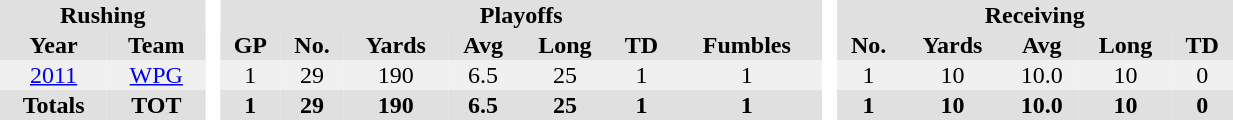<table BORDER="0" CELLPADDING="1" CELLSPACING="0" width="65%" style="text-align:center">
<tr bgcolor="#e0e0e0">
<th colspan="2">Rushing</th>
<th rowspan="99" bgcolor="#ffffff"> </th>
<th colspan="7">Playoffs</th>
<th rowspan="99" bgcolor="#ffffff"> </th>
<th colspan="6">Receiving</th>
</tr>
<tr bgcolor="#e0e0e0">
<th>Year</th>
<th>Team</th>
<th>GP</th>
<th>No.</th>
<th>Yards</th>
<th>Avg</th>
<th>Long</th>
<th>TD</th>
<th>Fumbles</th>
<th>No.</th>
<th>Yards</th>
<th>Avg</th>
<th>Long</th>
<th>TD</th>
</tr>
<tr ALIGN="center" bgcolor="#f0f0f0">
<td><a href='#'>2011</a></td>
<td><a href='#'>WPG</a></td>
<td>1</td>
<td>29</td>
<td>190</td>
<td>6.5</td>
<td>25</td>
<td>1</td>
<td>1</td>
<td>1</td>
<td>10</td>
<td>10.0</td>
<td>10</td>
<td>0</td>
</tr>
<tr>
</tr>
<tr bgcolor="#e0e0e0">
<th>Totals</th>
<th>TOT</th>
<th>1</th>
<th>29</th>
<th>190</th>
<th>6.5</th>
<th>25</th>
<th>1</th>
<th>1</th>
<th>1</th>
<th>10</th>
<th>10.0</th>
<th>10</th>
<th>0</th>
</tr>
</table>
